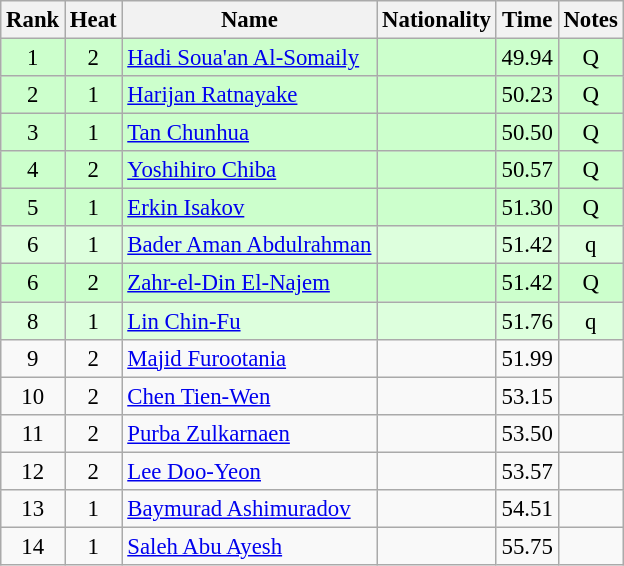<table class="wikitable sortable" style="text-align:center; font-size:95%">
<tr>
<th>Rank</th>
<th>Heat</th>
<th>Name</th>
<th>Nationality</th>
<th>Time</th>
<th>Notes</th>
</tr>
<tr bgcolor=ccffcc>
<td>1</td>
<td>2</td>
<td align=left><a href='#'>Hadi Soua'an Al-Somaily</a></td>
<td align=left></td>
<td>49.94</td>
<td>Q</td>
</tr>
<tr bgcolor=ccffcc>
<td>2</td>
<td>1</td>
<td align=left><a href='#'>Harijan Ratnayake</a></td>
<td align=left></td>
<td>50.23</td>
<td>Q</td>
</tr>
<tr bgcolor=ccffcc>
<td>3</td>
<td>1</td>
<td align=left><a href='#'>Tan Chunhua</a></td>
<td align=left></td>
<td>50.50</td>
<td>Q</td>
</tr>
<tr bgcolor=ccffcc>
<td>4</td>
<td>2</td>
<td align=left><a href='#'>Yoshihiro Chiba</a></td>
<td align=left></td>
<td>50.57</td>
<td>Q</td>
</tr>
<tr bgcolor=ccffcc>
<td>5</td>
<td>1</td>
<td align=left><a href='#'>Erkin Isakov</a></td>
<td align=left></td>
<td>51.30</td>
<td>Q</td>
</tr>
<tr bgcolor=ddffdd>
<td>6</td>
<td>1</td>
<td align=left><a href='#'>Bader Aman Abdulrahman</a></td>
<td align=left></td>
<td>51.42</td>
<td>q</td>
</tr>
<tr bgcolor=ccffcc>
<td>6</td>
<td>2</td>
<td align=left><a href='#'>Zahr-el-Din El-Najem</a></td>
<td align=left></td>
<td>51.42</td>
<td>Q</td>
</tr>
<tr bgcolor=ddffdd>
<td>8</td>
<td>1</td>
<td align=left><a href='#'>Lin Chin-Fu</a></td>
<td align=left></td>
<td>51.76</td>
<td>q</td>
</tr>
<tr>
<td>9</td>
<td>2</td>
<td align=left><a href='#'>Majid Furootania</a></td>
<td align=left></td>
<td>51.99</td>
<td></td>
</tr>
<tr>
<td>10</td>
<td>2</td>
<td align=left><a href='#'>Chen Tien-Wen</a></td>
<td align=left></td>
<td>53.15</td>
<td></td>
</tr>
<tr>
<td>11</td>
<td>2</td>
<td align=left><a href='#'>Purba Zulkarnaen</a></td>
<td align=left></td>
<td>53.50</td>
<td></td>
</tr>
<tr>
<td>12</td>
<td>2</td>
<td align=left><a href='#'>Lee Doo-Yeon</a></td>
<td align=left></td>
<td>53.57</td>
<td></td>
</tr>
<tr>
<td>13</td>
<td>1</td>
<td align=left><a href='#'>Baymurad Ashimuradov</a></td>
<td align=left></td>
<td>54.51</td>
<td></td>
</tr>
<tr>
<td>14</td>
<td>1</td>
<td align=left><a href='#'>Saleh Abu Ayesh</a></td>
<td align=left></td>
<td>55.75</td>
<td></td>
</tr>
</table>
